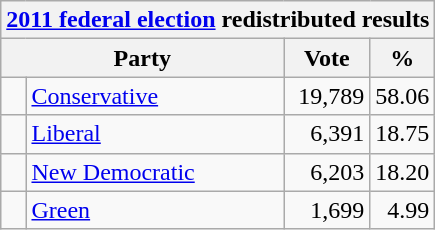<table class="wikitable">
<tr>
<th colspan="4"><a href='#'>2011 federal election</a> redistributed results</th>
</tr>
<tr>
<th bgcolor="#DDDDFF" width="130px" colspan="2">Party</th>
<th bgcolor="#DDDDFF" width="50px">Vote</th>
<th bgcolor="#DDDDFF" width="30px">%</th>
</tr>
<tr>
<td> </td>
<td><a href='#'>Conservative</a></td>
<td align="right">19,789</td>
<td align="right">58.06</td>
</tr>
<tr>
<td> </td>
<td><a href='#'>Liberal</a></td>
<td align="right">6,391</td>
<td align="right">18.75</td>
</tr>
<tr>
<td> </td>
<td><a href='#'>New Democratic</a></td>
<td align="right">6,203</td>
<td align="right">18.20</td>
</tr>
<tr>
<td> </td>
<td><a href='#'>Green</a></td>
<td align="right">1,699</td>
<td align="right">4.99</td>
</tr>
</table>
